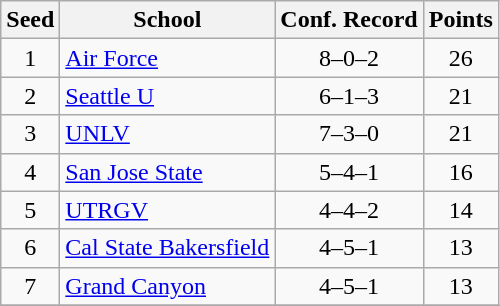<table class="wikitable" style="white-space:nowrap;text-align:center">
<tr>
<th>Seed</th>
<th>School</th>
<th>Conf. Record</th>
<th>Points</th>
</tr>
<tr>
<td>1</td>
<td align=left><a href='#'>Air Force</a></td>
<td>8–0–2</td>
<td>26</td>
</tr>
<tr>
<td>2</td>
<td align=left><a href='#'>Seattle U</a></td>
<td>6–1–3</td>
<td>21</td>
</tr>
<tr>
<td>3</td>
<td align=left><a href='#'>UNLV</a></td>
<td>7–3–0</td>
<td>21</td>
</tr>
<tr>
<td>4</td>
<td align=left><a href='#'>San Jose State</a></td>
<td>5–4–1</td>
<td>16</td>
</tr>
<tr>
<td>5</td>
<td align=left><a href='#'>UTRGV</a></td>
<td>4–4–2</td>
<td>14</td>
</tr>
<tr>
<td>6</td>
<td align=left><a href='#'>Cal State Bakersfield</a></td>
<td>4–5–1</td>
<td>13</td>
</tr>
<tr>
<td>7</td>
<td align=left><a href='#'>Grand Canyon</a></td>
<td>4–5–1</td>
<td>13</td>
</tr>
<tr>
</tr>
</table>
